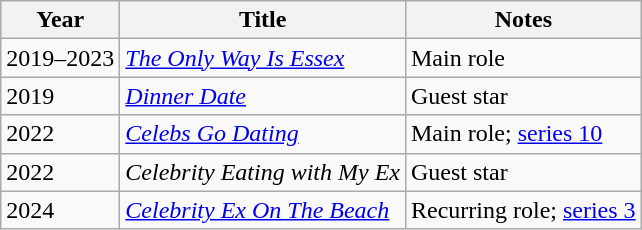<table class="wikitable">
<tr>
<th>Year</th>
<th>Title</th>
<th>Notes</th>
</tr>
<tr>
<td>2019–2023</td>
<td><em><a href='#'>The Only Way Is Essex</a></em></td>
<td>Main role</td>
</tr>
<tr>
<td>2019</td>
<td><em><a href='#'>Dinner Date</a></em></td>
<td>Guest star</td>
</tr>
<tr>
<td>2022</td>
<td><em><a href='#'>Celebs Go Dating</a></em></td>
<td>Main role; <a href='#'>series 10</a></td>
</tr>
<tr>
<td>2022</td>
<td><em>Celebrity Eating with My Ex</em></td>
<td>Guest star</td>
</tr>
<tr>
<td>2024</td>
<td><em><a href='#'>Celebrity Ex On The Beach</a></em></td>
<td>Recurring role; <a href='#'>series 3</a></td>
</tr>
</table>
